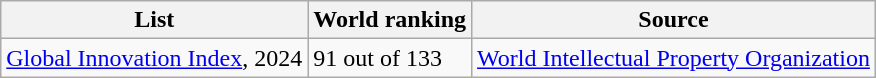<table class="wikitable">
<tr>
<th>List</th>
<th>World ranking</th>
<th>Source</th>
</tr>
<tr>
<td><a href='#'>Global Innovation Index</a>, 2024</td>
<td>91 out of 133</td>
<td><a href='#'>World Intellectual Property Organization</a></td>
</tr>
</table>
